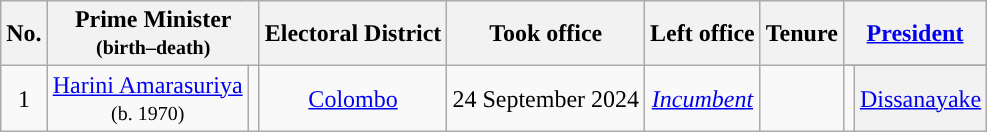<table class="wikitable sortable" style="text-align:center">
<tr>
<th>No.</th>
<th colspan="2">Prime Minister<br><small>(birth–death)</small></th>
<th>Electoral District</th>
<th>Took office</th>
<th>Left office</th>
<th>Tenure</th>
<th colspan="2"><a href='#'>President</a> </th>
</tr>
<tr>
<td rowspan="2">1</td>
<td rowspan="2"><a href='#'>Harini Amarasuriya</a><br><small>(b. 1970)</small></td>
<td rowspan="2"></td>
<td rowspan="2"><a href='#'>Colombo</a></td>
<td rowspan="2">24 September 2024</td>
<td rowspan="2"><em><a href='#'>Incumbent</a></em></td>
<td rowspan="2"></td>
</tr>
<tr>
<td style="background-color: "></td>
<th style="font-weight:normal"><a href='#'>Dissanayake</a> <small></small></th>
</tr>
</table>
